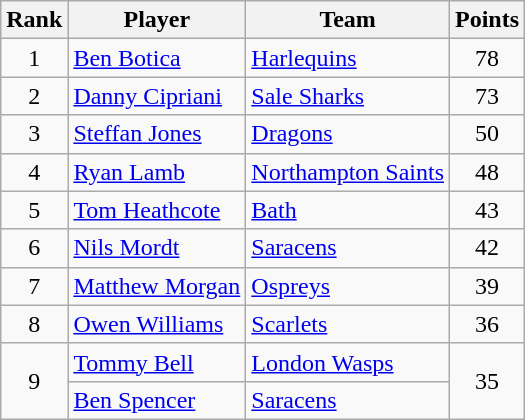<table class="wikitable" style="text-align:center">
<tr>
<th>Rank</th>
<th>Player</th>
<th>Team</th>
<th>Points</th>
</tr>
<tr>
<td>1</td>
<td align=left><a href='#'>Ben Botica</a></td>
<td align=left> <a href='#'>Harlequins</a></td>
<td>78</td>
</tr>
<tr>
<td>2</td>
<td align=left><a href='#'>Danny Cipriani</a></td>
<td align=left> <a href='#'>Sale Sharks</a></td>
<td>73</td>
</tr>
<tr>
<td>3</td>
<td align=left><a href='#'>Steffan Jones</a></td>
<td align=left> <a href='#'>Dragons</a></td>
<td>50</td>
</tr>
<tr>
<td>4</td>
<td align=left><a href='#'>Ryan Lamb</a></td>
<td align=left> <a href='#'>Northampton Saints</a></td>
<td>48</td>
</tr>
<tr>
<td>5</td>
<td align=left><a href='#'>Tom Heathcote</a></td>
<td align=left> <a href='#'>Bath</a></td>
<td>43</td>
</tr>
<tr>
<td>6</td>
<td align=left><a href='#'>Nils Mordt</a></td>
<td align=left> <a href='#'>Saracens</a></td>
<td>42</td>
</tr>
<tr>
<td>7</td>
<td align=left><a href='#'>Matthew Morgan</a></td>
<td align=left> <a href='#'>Ospreys</a></td>
<td>39</td>
</tr>
<tr>
<td>8</td>
<td align=left><a href='#'>Owen Williams</a></td>
<td align=left> <a href='#'>Scarlets</a></td>
<td>36</td>
</tr>
<tr>
<td rowspan=2>9</td>
<td align=left><a href='#'>Tommy Bell</a></td>
<td align=left> <a href='#'>London Wasps</a></td>
<td rowspan=2>35</td>
</tr>
<tr>
<td align=left><a href='#'>Ben Spencer</a></td>
<td align=left> <a href='#'>Saracens</a></td>
</tr>
</table>
